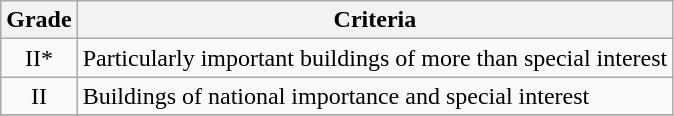<table class="wikitable" border="1">
<tr>
<th>Grade</th>
<th>Criteria</th>
</tr>
<tr>
<td align="center" >II*</td>
<td>Particularly important buildings of more than special interest</td>
</tr>
<tr>
<td align="center" >II</td>
<td>Buildings of national importance and special interest</td>
</tr>
<tr>
</tr>
</table>
